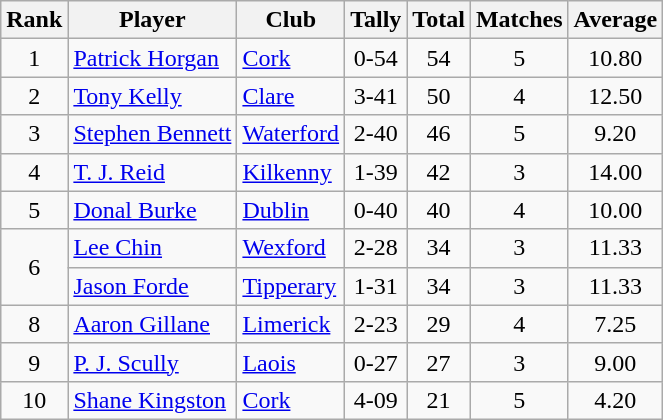<table class="wikitable">
<tr>
<th>Rank</th>
<th>Player</th>
<th>Club</th>
<th>Tally</th>
<th>Total</th>
<th>Matches</th>
<th>Average</th>
</tr>
<tr>
<td rowspan=1 align=center>1</td>
<td><a href='#'>Patrick Horgan</a></td>
<td><a href='#'>Cork</a></td>
<td align=center>0-54</td>
<td align=center>54</td>
<td align=center>5</td>
<td align=center>10.80</td>
</tr>
<tr>
<td rowspan=1 align=center>2</td>
<td><a href='#'>Tony Kelly</a></td>
<td><a href='#'>Clare</a></td>
<td align=center>3-41</td>
<td align=center>50</td>
<td align=center>4</td>
<td align=center>12.50</td>
</tr>
<tr>
<td rowspan=1 align=center>3</td>
<td><a href='#'>Stephen Bennett</a></td>
<td><a href='#'>Waterford</a></td>
<td align=center>2-40</td>
<td align=center>46</td>
<td align=center>5</td>
<td align=center>9.20</td>
</tr>
<tr>
<td rowspan=1 align=center>4</td>
<td><a href='#'>T. J. Reid</a></td>
<td><a href='#'>Kilkenny</a></td>
<td align=center>1-39</td>
<td align=center>42</td>
<td align=center>3</td>
<td align=center>14.00</td>
</tr>
<tr>
<td rowspan=1 align=center>5</td>
<td><a href='#'>Donal Burke</a></td>
<td><a href='#'>Dublin</a></td>
<td align=center>0-40</td>
<td align=center>40</td>
<td align=center>4</td>
<td align=center>10.00</td>
</tr>
<tr>
<td rowspan=2 align=center>6</td>
<td><a href='#'>Lee Chin</a></td>
<td><a href='#'>Wexford</a></td>
<td align=center>2-28</td>
<td align=center>34</td>
<td align=center>3</td>
<td align=center>11.33</td>
</tr>
<tr>
<td><a href='#'>Jason Forde</a></td>
<td><a href='#'>Tipperary</a></td>
<td align=center>1-31</td>
<td align=center>34</td>
<td align=center>3</td>
<td align=center>11.33</td>
</tr>
<tr>
<td rowspan=1 align=center>8</td>
<td><a href='#'>Aaron Gillane</a></td>
<td><a href='#'>Limerick</a></td>
<td align=center>2-23</td>
<td align=center>29</td>
<td align=center>4</td>
<td align=center>7.25</td>
</tr>
<tr>
<td rowspan=1 align=center>9</td>
<td><a href='#'>P. J. Scully</a></td>
<td><a href='#'>Laois</a></td>
<td align=center>0-27</td>
<td align=center>27</td>
<td align=center>3</td>
<td align=center>9.00</td>
</tr>
<tr>
<td rowspan=1 align=center>10</td>
<td><a href='#'>Shane Kingston</a></td>
<td><a href='#'>Cork</a></td>
<td align=center>4-09</td>
<td align=center>21</td>
<td align=center>5</td>
<td align=center>4.20</td>
</tr>
</table>
